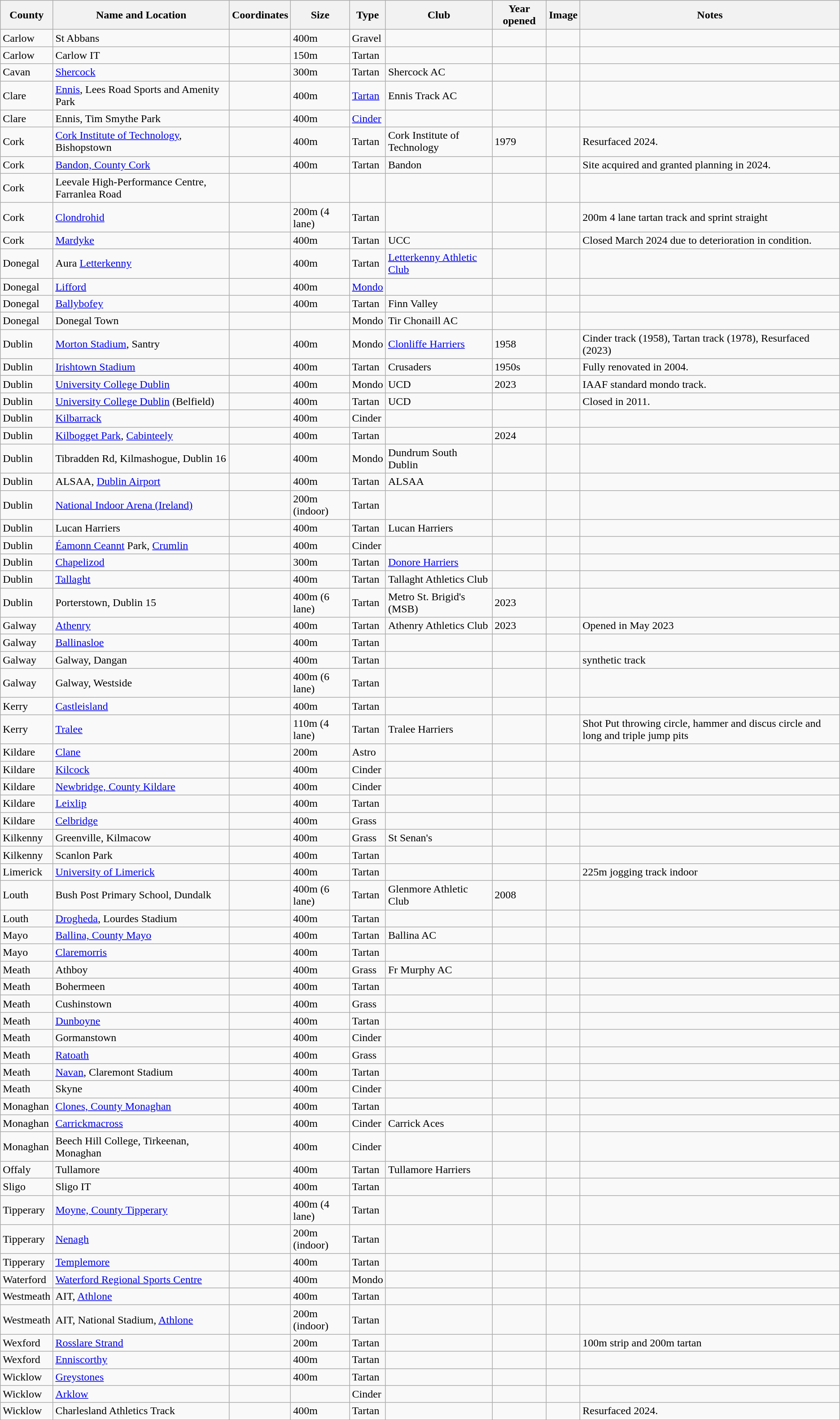<table class="wikitable sortable">
<tr>
<th>County</th>
<th>Name and Location</th>
<th>Coordinates</th>
<th>Size</th>
<th>Type</th>
<th>Club</th>
<th>Year opened</th>
<th>Image</th>
<th>Notes</th>
</tr>
<tr>
<td>Carlow</td>
<td>St Abbans</td>
<td></td>
<td>400m</td>
<td>Gravel</td>
<td></td>
<td></td>
<td></td>
<td></td>
</tr>
<tr>
<td>Carlow</td>
<td>Carlow IT</td>
<td></td>
<td>150m</td>
<td>Tartan</td>
<td></td>
<td></td>
<td></td>
<td></td>
</tr>
<tr>
<td>Cavan</td>
<td><a href='#'>Shercock</a></td>
<td></td>
<td>300m</td>
<td>Tartan</td>
<td>Shercock AC</td>
<td></td>
<td></td>
<td></td>
</tr>
<tr>
<td>Clare</td>
<td><a href='#'>Ennis</a>, Lees Road Sports and Amenity Park</td>
<td></td>
<td>400m</td>
<td><a href='#'>Tartan</a></td>
<td>Ennis Track AC</td>
<td></td>
<td></td>
<td></td>
</tr>
<tr>
<td>Clare</td>
<td>Ennis, Tim Smythe Park</td>
<td></td>
<td>400m</td>
<td><a href='#'>Cinder</a></td>
<td></td>
<td></td>
<td></td>
<td></td>
</tr>
<tr>
<td>Cork</td>
<td><a href='#'>Cork Institute of Technology</a>, Bishopstown</td>
<td></td>
<td>400m</td>
<td>Tartan</td>
<td>Cork Institute of Technology</td>
<td>1979</td>
<td></td>
<td>Resurfaced 2024.</td>
</tr>
<tr>
<td>Cork</td>
<td><a href='#'>Bandon, County Cork</a></td>
<td></td>
<td>400m</td>
<td>Tartan</td>
<td>Bandon</td>
<td></td>
<td></td>
<td>Site acquired and granted planning in 2024.</td>
</tr>
<tr>
<td>Cork</td>
<td>Leevale High-Performance Centre, Farranlea Road</td>
<td></td>
<td></td>
<td></td>
<td></td>
<td></td>
<td></td>
<td></td>
</tr>
<tr>
<td>Cork</td>
<td><a href='#'>Clondrohid</a></td>
<td></td>
<td>200m (4 lane)</td>
<td>Tartan</td>
<td></td>
<td></td>
<td></td>
<td>200m 4 lane tartan track and sprint straight</td>
</tr>
<tr>
<td>Cork</td>
<td><a href='#'>Mardyke</a></td>
<td></td>
<td>400m</td>
<td>Tartan</td>
<td>UCC</td>
<td></td>
<td></td>
<td>Closed March 2024 due to deterioration in condition.</td>
</tr>
<tr>
<td>Donegal</td>
<td>Aura <a href='#'>Letterkenny</a></td>
<td></td>
<td>400m</td>
<td>Tartan</td>
<td><a href='#'>Letterkenny Athletic Club</a></td>
<td></td>
<td></td>
<td></td>
</tr>
<tr>
<td>Donegal</td>
<td><a href='#'>Lifford</a></td>
<td></td>
<td>400m</td>
<td><a href='#'>Mondo</a></td>
<td></td>
<td></td>
<td></td>
<td></td>
</tr>
<tr>
<td>Donegal</td>
<td><a href='#'>Ballybofey</a></td>
<td></td>
<td>400m</td>
<td>Tartan</td>
<td>Finn Valley</td>
<td></td>
<td></td>
<td></td>
</tr>
<tr>
<td>Donegal</td>
<td>Donegal Town</td>
<td></td>
<td></td>
<td>Mondo</td>
<td>Tir Chonaill AC</td>
<td></td>
<td></td>
<td></td>
</tr>
<tr>
<td>Dublin</td>
<td><a href='#'>Morton Stadium</a>, Santry</td>
<td></td>
<td>400m</td>
<td>Mondo</td>
<td><a href='#'>Clonliffe Harriers</a></td>
<td>1958</td>
<td></td>
<td>Cinder track (1958), Tartan track (1978), Resurfaced (2023)</td>
</tr>
<tr>
<td>Dublin</td>
<td><a href='#'>Irishtown Stadium</a></td>
<td></td>
<td>400m</td>
<td>Tartan</td>
<td>Crusaders</td>
<td>1950s</td>
<td></td>
<td>Fully renovated in 2004.</td>
</tr>
<tr>
<td>Dublin</td>
<td><a href='#'>University College Dublin</a></td>
<td></td>
<td>400m</td>
<td>Mondo</td>
<td>UCD</td>
<td>2023</td>
<td></td>
<td>IAAF standard mondo track.</td>
</tr>
<tr>
<td>Dublin</td>
<td><a href='#'>University College Dublin</a> (Belfield)</td>
<td></td>
<td>400m</td>
<td>Tartan</td>
<td>UCD</td>
<td></td>
<td></td>
<td>Closed in 2011.</td>
</tr>
<tr>
<td>Dublin</td>
<td><a href='#'>Kilbarrack</a></td>
<td></td>
<td>400m</td>
<td>Cinder</td>
<td></td>
<td></td>
<td></td>
<td></td>
</tr>
<tr>
<td>Dublin</td>
<td><a href='#'>Kilbogget Park</a>, <a href='#'>Cabinteely</a></td>
<td></td>
<td>400m</td>
<td>Tartan</td>
<td></td>
<td>2024</td>
<td></td>
<td></td>
</tr>
<tr>
<td>Dublin</td>
<td>Tibradden Rd, Kilmashogue, Dublin 16</td>
<td></td>
<td>400m</td>
<td>Mondo</td>
<td>Dundrum South Dublin</td>
<td></td>
<td></td>
<td></td>
</tr>
<tr>
<td>Dublin</td>
<td>ALSAA, <a href='#'>Dublin Airport</a></td>
<td></td>
<td>400m</td>
<td>Tartan</td>
<td>ALSAA</td>
<td></td>
<td></td>
<td></td>
</tr>
<tr>
<td>Dublin</td>
<td><a href='#'>National Indoor Arena (Ireland)</a></td>
<td></td>
<td>200m (indoor)</td>
<td>Tartan</td>
<td></td>
<td></td>
<td></td>
<td></td>
</tr>
<tr>
<td>Dublin</td>
<td>Lucan Harriers</td>
<td></td>
<td>400m</td>
<td>Tartan</td>
<td>Lucan Harriers</td>
<td></td>
<td></td>
<td></td>
</tr>
<tr>
<td>Dublin</td>
<td><a href='#'>Éamonn Ceannt</a> Park, <a href='#'>Crumlin</a></td>
<td></td>
<td>400m</td>
<td>Cinder</td>
<td></td>
<td></td>
<td></td>
<td></td>
</tr>
<tr>
<td>Dublin</td>
<td><a href='#'>Chapelizod</a></td>
<td></td>
<td>300m</td>
<td>Tartan</td>
<td><a href='#'>Donore Harriers</a></td>
<td></td>
<td></td>
<td></td>
</tr>
<tr>
<td>Dublin</td>
<td><a href='#'>Tallaght</a></td>
<td></td>
<td>400m</td>
<td>Tartan</td>
<td>Tallaght Athletics Club</td>
<td></td>
<td></td>
<td></td>
</tr>
<tr>
<td>Dublin</td>
<td>Porterstown, Dublin 15</td>
<td></td>
<td>400m (6 lane)</td>
<td>Tartan</td>
<td>Metro St. Brigid's (MSB)</td>
<td>2023</td>
<td></td>
<td></td>
</tr>
<tr>
<td>Galway</td>
<td><a href='#'>Athenry</a></td>
<td></td>
<td>400m</td>
<td>Tartan</td>
<td>Athenry Athletics Club</td>
<td>2023</td>
<td></td>
<td>Opened in May 2023</td>
</tr>
<tr>
<td>Galway</td>
<td><a href='#'>Ballinasloe</a></td>
<td></td>
<td>400m</td>
<td>Tartan</td>
<td></td>
<td></td>
<td></td>
<td></td>
</tr>
<tr>
<td>Galway</td>
<td>Galway, Dangan</td>
<td></td>
<td>400m</td>
<td>Tartan</td>
<td></td>
<td></td>
<td></td>
<td>synthetic track</td>
</tr>
<tr>
<td>Galway</td>
<td>Galway, Westside</td>
<td></td>
<td>400m (6 lane)</td>
<td>Tartan</td>
<td></td>
<td></td>
<td></td>
<td></td>
</tr>
<tr>
<td>Kerry</td>
<td><a href='#'>Castleisland</a></td>
<td></td>
<td>400m</td>
<td>Tartan</td>
<td></td>
<td></td>
<td></td>
<td></td>
</tr>
<tr>
<td>Kerry</td>
<td><a href='#'>Tralee</a></td>
<td></td>
<td>110m (4 lane)</td>
<td>Tartan</td>
<td>Tralee Harriers</td>
<td></td>
<td></td>
<td>Shot Put throwing circle, hammer and discus circle and long and triple jump pits</td>
</tr>
<tr>
<td>Kildare</td>
<td><a href='#'>Clane</a></td>
<td></td>
<td>200m</td>
<td>Astro</td>
<td></td>
<td></td>
<td></td>
<td></td>
</tr>
<tr>
<td>Kildare</td>
<td><a href='#'>Kilcock</a></td>
<td></td>
<td>400m</td>
<td>Cinder</td>
<td></td>
<td></td>
<td></td>
<td></td>
</tr>
<tr>
<td>Kildare</td>
<td><a href='#'>Newbridge, County Kildare</a></td>
<td></td>
<td>400m</td>
<td>Cinder</td>
<td></td>
<td></td>
<td></td>
<td></td>
</tr>
<tr>
<td>Kildare</td>
<td><a href='#'>Leixlip</a></td>
<td></td>
<td>400m</td>
<td>Tartan</td>
<td></td>
<td></td>
<td></td>
<td></td>
</tr>
<tr>
<td>Kildare</td>
<td><a href='#'>Celbridge</a></td>
<td></td>
<td>400m</td>
<td>Grass</td>
<td></td>
<td></td>
<td></td>
<td></td>
</tr>
<tr>
<td>Kilkenny</td>
<td>Greenville, Kilmacow</td>
<td></td>
<td>400m</td>
<td>Grass</td>
<td>St Senan's</td>
<td></td>
<td></td>
<td></td>
</tr>
<tr>
<td>Kilkenny</td>
<td>Scanlon Park</td>
<td></td>
<td>400m</td>
<td>Tartan</td>
<td></td>
<td></td>
<td></td>
<td></td>
</tr>
<tr>
<td>Limerick</td>
<td><a href='#'>University of Limerick</a></td>
<td></td>
<td>400m</td>
<td>Tartan</td>
<td></td>
<td></td>
<td></td>
<td>225m jogging track indoor</td>
</tr>
<tr>
<td>Louth</td>
<td>Bush Post Primary School, Dundalk</td>
<td></td>
<td>400m (6 lane)</td>
<td>Tartan</td>
<td>Glenmore Athletic Club</td>
<td>2008</td>
<td></td>
<td></td>
</tr>
<tr>
<td>Louth</td>
<td><a href='#'>Drogheda</a>, Lourdes Stadium</td>
<td></td>
<td>400m</td>
<td>Tartan</td>
<td></td>
<td></td>
<td></td>
<td></td>
</tr>
<tr>
<td>Mayo</td>
<td><a href='#'>Ballina, County Mayo</a></td>
<td></td>
<td>400m</td>
<td>Tartan</td>
<td>Ballina AC</td>
<td></td>
<td></td>
<td></td>
</tr>
<tr>
<td>Mayo</td>
<td><a href='#'>Claremorris</a></td>
<td></td>
<td>400m</td>
<td>Tartan</td>
<td></td>
<td></td>
<td></td>
<td></td>
</tr>
<tr>
<td>Meath</td>
<td>Athboy</td>
<td></td>
<td>400m</td>
<td>Grass</td>
<td>Fr Murphy AC</td>
<td></td>
<td></td>
<td></td>
</tr>
<tr>
<td>Meath</td>
<td>Bohermeen</td>
<td></td>
<td>400m</td>
<td>Tartan</td>
<td></td>
<td></td>
<td></td>
<td></td>
</tr>
<tr>
<td>Meath</td>
<td>Cushinstown</td>
<td></td>
<td>400m</td>
<td>Grass</td>
<td></td>
<td></td>
<td></td>
<td></td>
</tr>
<tr>
<td>Meath</td>
<td><a href='#'>Dunboyne</a></td>
<td></td>
<td>400m</td>
<td>Tartan</td>
<td></td>
<td></td>
<td></td>
<td></td>
</tr>
<tr>
<td>Meath</td>
<td>Gormanstown</td>
<td></td>
<td>400m</td>
<td>Cinder</td>
<td></td>
<td></td>
<td></td>
<td></td>
</tr>
<tr>
<td>Meath</td>
<td><a href='#'>Ratoath</a></td>
<td></td>
<td>400m</td>
<td>Grass</td>
<td></td>
<td></td>
<td></td>
<td></td>
</tr>
<tr>
<td>Meath</td>
<td><a href='#'>Navan</a>, Claremont Stadium</td>
<td></td>
<td>400m</td>
<td>Tartan</td>
<td></td>
<td></td>
<td></td>
<td></td>
</tr>
<tr>
<td>Meath</td>
<td>Skyne</td>
<td></td>
<td>400m</td>
<td>Cinder</td>
<td></td>
<td></td>
<td></td>
<td></td>
</tr>
<tr>
<td>Monaghan</td>
<td><a href='#'>Clones, County Monaghan</a></td>
<td></td>
<td>400m</td>
<td>Tartan</td>
<td></td>
<td></td>
<td></td>
<td></td>
</tr>
<tr>
<td>Monaghan</td>
<td><a href='#'>Carrickmacross</a></td>
<td></td>
<td>400m</td>
<td>Cinder</td>
<td>Carrick Aces</td>
<td></td>
<td></td>
<td></td>
</tr>
<tr>
<td>Monaghan</td>
<td>Beech Hill College, Tirkeenan, Monaghan</td>
<td></td>
<td>400m</td>
<td>Cinder</td>
<td></td>
<td></td>
<td></td>
<td></td>
</tr>
<tr>
<td>Offaly</td>
<td>Tullamore</td>
<td></td>
<td>400m</td>
<td>Tartan</td>
<td>Tullamore Harriers</td>
<td></td>
<td></td>
<td></td>
</tr>
<tr>
<td>Sligo</td>
<td>Sligo IT</td>
<td></td>
<td>400m</td>
<td>Tartan</td>
<td></td>
<td></td>
<td></td>
<td></td>
</tr>
<tr>
<td>Tipperary</td>
<td><a href='#'>Moyne, County Tipperary</a></td>
<td></td>
<td>400m (4 lane)</td>
<td>Tartan</td>
<td></td>
<td></td>
<td></td>
<td></td>
</tr>
<tr>
<td>Tipperary</td>
<td><a href='#'>Nenagh</a></td>
<td></td>
<td>200m (indoor)</td>
<td>Tartan</td>
<td></td>
<td></td>
<td></td>
<td></td>
</tr>
<tr>
<td>Tipperary</td>
<td><a href='#'>Templemore</a></td>
<td></td>
<td>400m</td>
<td>Tartan</td>
<td></td>
<td></td>
<td></td>
<td></td>
</tr>
<tr>
<td>Waterford</td>
<td><a href='#'>Waterford Regional Sports Centre</a></td>
<td></td>
<td>400m</td>
<td>Mondo</td>
<td></td>
<td></td>
<td></td>
<td></td>
</tr>
<tr>
<td>Westmeath</td>
<td>AIT, <a href='#'>Athlone</a></td>
<td></td>
<td>400m</td>
<td>Tartan</td>
<td></td>
<td></td>
<td></td>
<td></td>
</tr>
<tr>
<td>Westmeath</td>
<td>AIT, National Stadium, <a href='#'>Athlone</a></td>
<td></td>
<td>200m (indoor)</td>
<td>Tartan</td>
<td></td>
<td></td>
<td></td>
<td></td>
</tr>
<tr>
<td>Wexford</td>
<td><a href='#'>Rosslare Strand</a></td>
<td></td>
<td>200m</td>
<td>Tartan</td>
<td></td>
<td></td>
<td></td>
<td>100m strip and 200m tartan</td>
</tr>
<tr>
<td>Wexford</td>
<td><a href='#'>Enniscorthy</a></td>
<td></td>
<td>400m</td>
<td>Tartan</td>
<td></td>
<td></td>
<td></td>
<td></td>
</tr>
<tr>
<td>Wicklow</td>
<td><a href='#'>Greystones</a></td>
<td></td>
<td>400m</td>
<td>Tartan</td>
<td></td>
<td></td>
<td></td>
<td></td>
</tr>
<tr>
<td>Wicklow</td>
<td><a href='#'>Arklow</a></td>
<td></td>
<td></td>
<td>Cinder</td>
<td></td>
<td></td>
<td></td>
<td></td>
</tr>
<tr>
<td>Wicklow</td>
<td>Charlesland Athletics Track</td>
<td></td>
<td>400m</td>
<td>Tartan</td>
<td></td>
<td></td>
<td></td>
<td>Resurfaced 2024.</td>
</tr>
</table>
